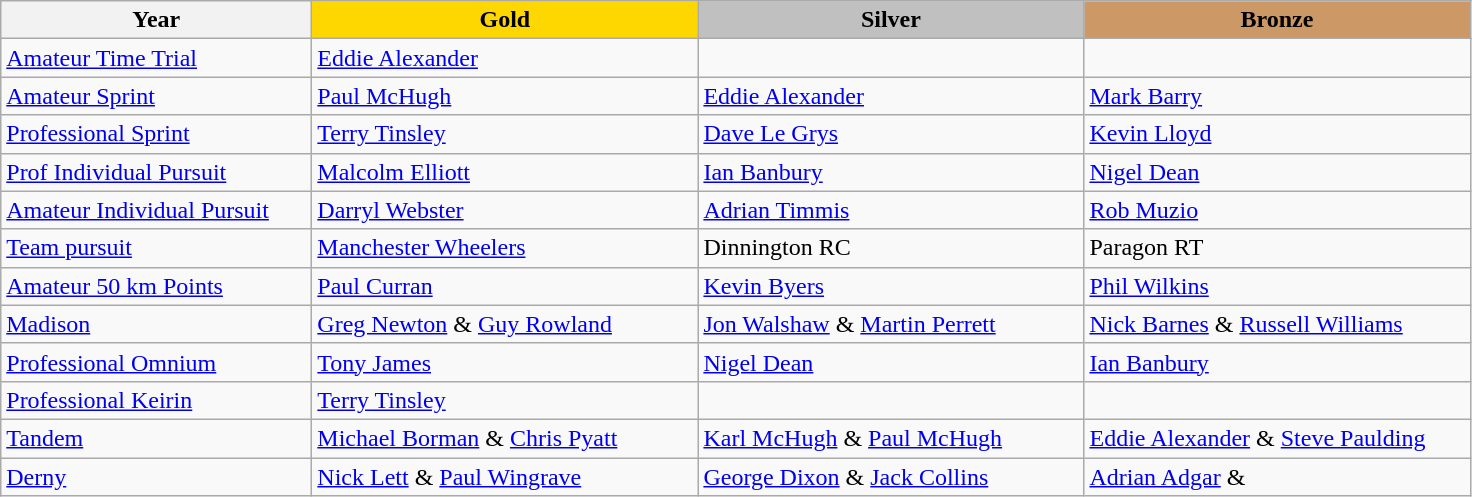<table class="wikitable" style="font-size: 100%">
<tr>
<th width=200>Year</th>
<th width=250 style="background-color: gold;">Gold</th>
<th width=250 style="background-color: silver;">Silver</th>
<th width=250 style="background-color: #cc9966;">Bronze</th>
</tr>
<tr>
<td><a href='#'>Amateur Time Trial</a></td>
<td><a href='#'>Eddie Alexander</a></td>
<td></td>
<td></td>
</tr>
<tr>
<td><a href='#'>Amateur Sprint</a></td>
<td><a href='#'>Paul McHugh</a></td>
<td><a href='#'>Eddie Alexander</a></td>
<td><a href='#'>Mark Barry</a></td>
</tr>
<tr>
<td><a href='#'>Professional Sprint</a></td>
<td><a href='#'>Terry Tinsley</a></td>
<td><a href='#'>Dave Le Grys</a></td>
<td><a href='#'>Kevin Lloyd</a></td>
</tr>
<tr>
<td><a href='#'>Prof Individual Pursuit</a></td>
<td><a href='#'>Malcolm Elliott</a></td>
<td><a href='#'>Ian Banbury</a></td>
<td><a href='#'>Nigel Dean</a></td>
</tr>
<tr>
<td><a href='#'>Amateur Individual Pursuit</a></td>
<td><a href='#'>Darryl Webster</a></td>
<td><a href='#'>Adrian Timmis</a></td>
<td><a href='#'>Rob Muzio</a></td>
</tr>
<tr>
<td><a href='#'>Team pursuit</a></td>
<td><a href='#'>Manchester Wheelers</a></td>
<td>Dinnington RC</td>
<td>Paragon RT</td>
</tr>
<tr>
<td><a href='#'>Amateur 50 km Points</a></td>
<td><a href='#'>Paul Curran</a></td>
<td><a href='#'>Kevin Byers</a></td>
<td><a href='#'>Phil Wilkins</a></td>
</tr>
<tr>
<td><a href='#'>Madison</a></td>
<td><a href='#'>Greg Newton</a> & <a href='#'>Guy Rowland</a></td>
<td><a href='#'>Jon Walshaw</a> & <a href='#'>Martin Perrett</a></td>
<td><a href='#'>Nick Barnes</a> & <a href='#'>Russell Williams</a></td>
</tr>
<tr>
<td><a href='#'>Professional Omnium</a></td>
<td><a href='#'>Tony James</a></td>
<td><a href='#'>Nigel Dean</a></td>
<td><a href='#'>Ian Banbury</a></td>
</tr>
<tr>
<td><a href='#'>Professional Keirin</a></td>
<td><a href='#'>Terry Tinsley</a></td>
<td></td>
<td></td>
</tr>
<tr>
<td><a href='#'>Tandem</a></td>
<td><a href='#'>Michael Borman</a> & <a href='#'>Chris Pyatt</a></td>
<td><a href='#'>Karl McHugh</a> & <a href='#'>Paul McHugh</a></td>
<td><a href='#'>Eddie Alexander</a> & <a href='#'>Steve Paulding</a></td>
</tr>
<tr>
<td><a href='#'>Derny</a></td>
<td><a href='#'>Nick Lett</a> & <a href='#'>Paul Wingrave</a></td>
<td><a href='#'>George Dixon</a> & <a href='#'>Jack Collins</a></td>
<td><a href='#'>Adrian Adgar</a> &</td>
</tr>
</table>
